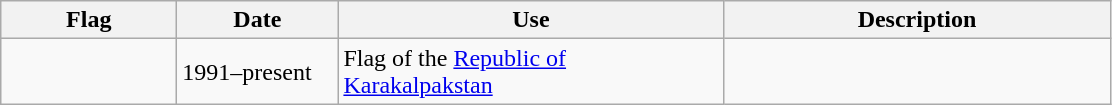<table class="wikitable">
<tr>
<th width="110">Flag</th>
<th width="100">Date</th>
<th width="250">Use</th>
<th width="250">Description</th>
</tr>
<tr>
<td></td>
<td>1991–present</td>
<td>Flag of the <a href='#'>Republic of Karakalpakstan</a></td>
<td></td>
</tr>
</table>
